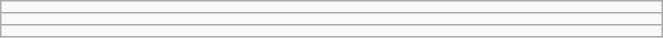<table class="wikitable" style=" text-align:center; font-size:110%;" width="35%">
<tr>
<td></td>
</tr>
<tr>
<td></td>
</tr>
<tr>
<td></td>
</tr>
</table>
